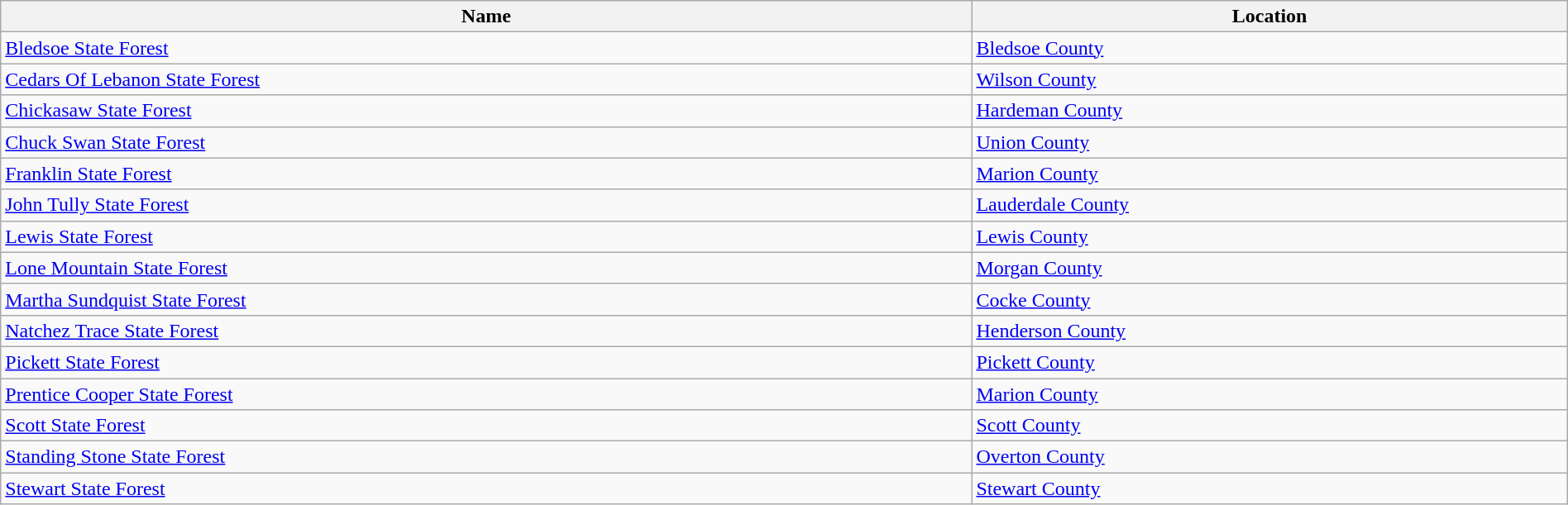<table class="wikitable sortable" style="width: 100%;">
<tr>
<th align=left>Name<br></th>
<th align=left>Location<br></th>
</tr>
<tr>
<td><a href='#'>Bledsoe State Forest</a></td>
<td><a href='#'>Bledsoe County</a></td>
</tr>
<tr>
<td><a href='#'>Cedars Of Lebanon State Forest</a></td>
<td><a href='#'>Wilson County</a></td>
</tr>
<tr>
<td><a href='#'>Chickasaw State Forest</a></td>
<td><a href='#'>Hardeman County</a></td>
</tr>
<tr>
<td><a href='#'>Chuck Swan State Forest</a></td>
<td><a href='#'>Union County</a></td>
</tr>
<tr>
<td><a href='#'>Franklin State Forest</a></td>
<td><a href='#'>Marion County</a></td>
</tr>
<tr>
<td><a href='#'>John Tully State Forest</a></td>
<td><a href='#'>Lauderdale County</a></td>
</tr>
<tr>
<td><a href='#'>Lewis State Forest</a></td>
<td><a href='#'>Lewis County</a></td>
</tr>
<tr>
<td><a href='#'>Lone Mountain State Forest</a></td>
<td><a href='#'>Morgan County</a></td>
</tr>
<tr>
<td><a href='#'>Martha Sundquist State Forest</a></td>
<td><a href='#'>Cocke County</a></td>
</tr>
<tr>
<td><a href='#'>Natchez Trace State Forest</a></td>
<td><a href='#'>Henderson County</a></td>
</tr>
<tr>
<td><a href='#'>Pickett State Forest</a></td>
<td><a href='#'>Pickett County</a></td>
</tr>
<tr>
<td><a href='#'>Prentice Cooper State Forest</a></td>
<td><a href='#'>Marion County</a></td>
</tr>
<tr>
<td><a href='#'>Scott State Forest</a></td>
<td><a href='#'>Scott County</a></td>
</tr>
<tr>
<td><a href='#'>Standing Stone State Forest</a></td>
<td><a href='#'>Overton County</a></td>
</tr>
<tr>
<td><a href='#'>Stewart State Forest</a></td>
<td><a href='#'>Stewart County</a></td>
</tr>
</table>
